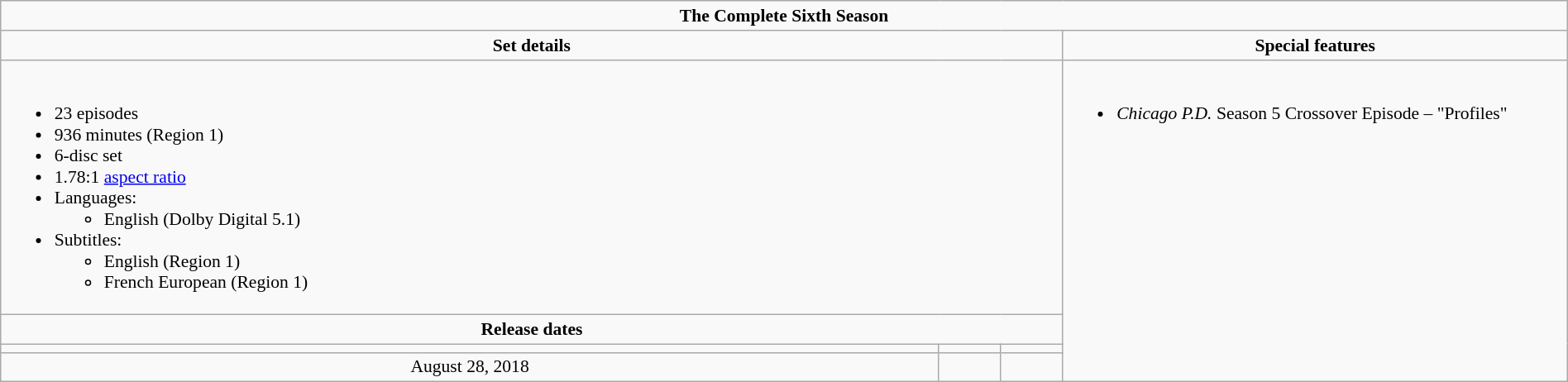<table class="wikitable plainrowheaders" style="font-size:90%; text-align:center; width: 100%; margin-left: auto; margin-right: auto;">
<tr>
<td colspan="6"><strong>The Complete Sixth Season</strong></td>
</tr>
<tr>
<td align="center" width="300" colspan="3"><strong>Set details</strong></td>
<td width="400" align="center"><strong>Special features</strong></td>
</tr>
<tr valign="top">
<td colspan="3" align="left" width="300"><br><ul><li>23 episodes</li><li>936 minutes (Region 1)</li><li>6-disc set</li><li>1.78:1 <a href='#'>aspect ratio</a></li><li>Languages:<ul><li>English (Dolby Digital 5.1)</li></ul></li><li>Subtitles:<ul><li>English (Region 1)</li><li>French European (Region 1)</li></ul></li></ul></td>
<td rowspan="4" align="left" width="400"><br><ul><li><em>Chicago P.D.</em> Season 5 Crossover Episode – "Profiles"</li></ul></td>
</tr>
<tr>
<td colspan="3" align="center"><strong>Release dates</strong></td>
</tr>
<tr>
<td align="center"></td>
<td align="center"></td>
<td align="center"></td>
</tr>
<tr>
<td align="center">August 28, 2018</td>
<td align="center"></td>
<td align="center"></td>
</tr>
</table>
